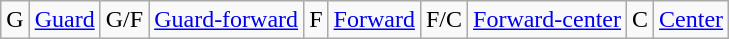<table class="wikitable">
<tr>
<td>G</td>
<td><a href='#'>Guard</a></td>
<td>G/F</td>
<td><a href='#'>Guard-forward</a></td>
<td>F</td>
<td><a href='#'>Forward</a></td>
<td>F/C</td>
<td><a href='#'>Forward-center</a></td>
<td>C</td>
<td><a href='#'>Center</a></td>
</tr>
</table>
